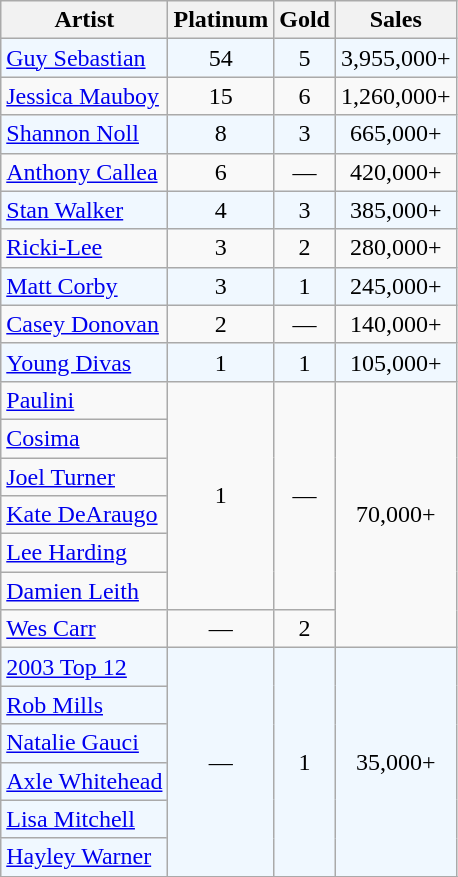<table class="wikitable" style="text-align:center;">
<tr>
<th>Artist</th>
<th>Platinum</th>
<th>Gold</th>
<th>Sales</th>
</tr>
<tr style="background:#f0f8ff;">
<td style="text-align:left;"><a href='#'>Guy Sebastian</a></td>
<td>54</td>
<td>5</td>
<td>3,955,000+</td>
</tr>
<tr>
<td style="text-align:left;"><a href='#'>Jessica Mauboy</a></td>
<td>15</td>
<td>6</td>
<td>1,260,000+</td>
</tr>
<tr style="background:#f0f8ff;">
<td style="text-align:left;"><a href='#'>Shannon Noll</a></td>
<td>8</td>
<td>3</td>
<td>665,000+</td>
</tr>
<tr>
<td style="text-align:left;"><a href='#'>Anthony Callea</a></td>
<td>6</td>
<td>—</td>
<td>420,000+</td>
</tr>
<tr style="background:#f0f8ff;">
<td style="text-align:left;"><a href='#'>Stan Walker</a></td>
<td>4</td>
<td>3</td>
<td>385,000+</td>
</tr>
<tr>
<td style="text-align:left;"><a href='#'>Ricki-Lee</a></td>
<td>3</td>
<td>2</td>
<td>280,000+</td>
</tr>
<tr style="background:#f0f8ff;">
<td style="text-align:left;"><a href='#'>Matt Corby</a></td>
<td>3</td>
<td>1</td>
<td>245,000+</td>
</tr>
<tr>
<td style="text-align:left;"><a href='#'>Casey Donovan</a></td>
<td>2</td>
<td>—</td>
<td>140,000+</td>
</tr>
<tr style="background:#f0f8ff;">
<td style="text-align:left;"><a href='#'>Young Divas</a></td>
<td>1</td>
<td>1</td>
<td>105,000+</td>
</tr>
<tr>
<td style="text-align:left;"><a href='#'>Paulini</a></td>
<td rowspan="6">1</td>
<td rowspan="6">—</td>
<td rowspan="7">70,000+</td>
</tr>
<tr>
<td style="text-align:left;"><a href='#'>Cosima</a></td>
</tr>
<tr>
<td style="text-align:left;"><a href='#'>Joel Turner</a></td>
</tr>
<tr>
<td style="text-align:left;"><a href='#'>Kate DeAraugo</a></td>
</tr>
<tr>
<td style="text-align:left;"><a href='#'>Lee Harding</a></td>
</tr>
<tr>
<td style="text-align:left;"><a href='#'>Damien Leith</a></td>
</tr>
<tr>
<td style="text-align:left;"><a href='#'>Wes Carr</a></td>
<td>—</td>
<td>2</td>
</tr>
<tr style="background:#f0f8ff;">
<td style="text-align:left;"><a href='#'>2003 Top 12</a></td>
<td rowspan="6">—</td>
<td rowspan="6">1</td>
<td rowspan="6">35,000+</td>
</tr>
<tr style="background:#f0f8ff;">
<td style="text-align:left;"><a href='#'>Rob Mills</a></td>
</tr>
<tr style="background:#f0f8ff;">
<td style="text-align:left;"><a href='#'>Natalie Gauci</a></td>
</tr>
<tr style="background:#f0f8ff;">
<td style="text-align:left;"><a href='#'>Axle Whitehead</a></td>
</tr>
<tr style="background:#f0f8ff;">
<td style="text-align:left;"><a href='#'>Lisa Mitchell</a></td>
</tr>
<tr style="background:#f0f8ff;">
<td style="text-align:left;"><a href='#'>Hayley Warner</a></td>
</tr>
<tr>
</tr>
</table>
